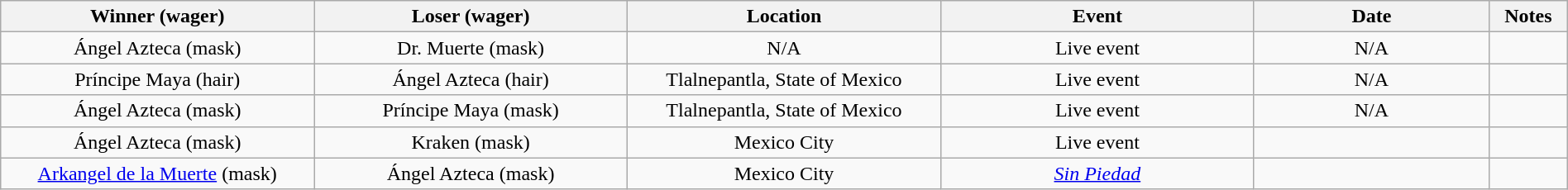<table class="wikitable sortable" width=100%  style="text-align: center">
<tr>
<th width=20% scope="col">Winner (wager)</th>
<th width=20% scope="col">Loser (wager)</th>
<th width=20% scope="col">Location</th>
<th width=20% scope="col">Event</th>
<th width=15% scope="col">Date</th>
<th class="unsortable" width=5% scope="col">Notes</th>
</tr>
<tr>
<td>Ángel Azteca (mask)</td>
<td>Dr. Muerte (mask)</td>
<td>N/A</td>
<td>Live event</td>
<td>N/A</td>
<td> </td>
</tr>
<tr>
<td>Príncipe Maya (hair)</td>
<td>Ángel Azteca (hair)</td>
<td>Tlalnepantla, State of Mexico</td>
<td>Live event</td>
<td>N/A</td>
<td></td>
</tr>
<tr>
<td>Ángel Azteca (mask)</td>
<td>Príncipe Maya (mask)</td>
<td>Tlalnepantla, State of Mexico</td>
<td>Live event</td>
<td>N/A</td>
<td> </td>
</tr>
<tr>
<td>Ángel Azteca (mask)</td>
<td>Kraken (mask)</td>
<td>Mexico City</td>
<td>Live event</td>
<td></td>
<td> </td>
</tr>
<tr>
<td><a href='#'>Arkangel de la Muerte</a> (mask)</td>
<td>Ángel Azteca (mask)</td>
<td>Mexico City</td>
<td><em><a href='#'>Sin Piedad</a></em></td>
<td></td>
<td></td>
</tr>
</table>
